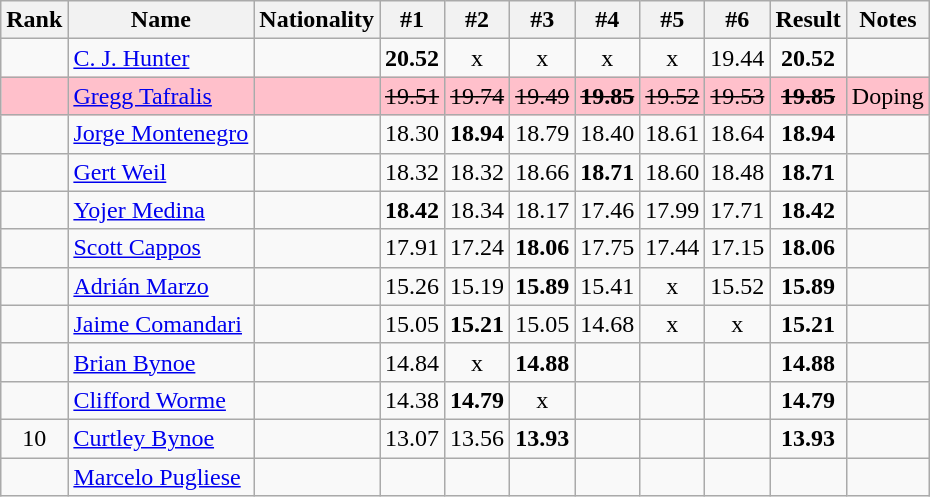<table class="wikitable sortable" style="text-align:center">
<tr>
<th>Rank</th>
<th>Name</th>
<th>Nationality</th>
<th>#1</th>
<th>#2</th>
<th>#3</th>
<th>#4</th>
<th>#5</th>
<th>#6</th>
<th>Result</th>
<th>Notes</th>
</tr>
<tr>
<td></td>
<td align=left><a href='#'>C. J. Hunter</a></td>
<td align=left></td>
<td><strong>20.52</strong></td>
<td>x</td>
<td>x</td>
<td>x</td>
<td>x</td>
<td>19.44</td>
<td><strong>20.52</strong></td>
<td></td>
</tr>
<tr bgcolor=pink>
<td><s> </s></td>
<td align=left><a href='#'>Gregg Tafralis</a></td>
<td align=left></td>
<td><s>19.51</s></td>
<td><s>19.74</s></td>
<td><s>19.49</s></td>
<td><s><strong>19.85</strong></s></td>
<td><s>19.52</s></td>
<td><s>19.53</s></td>
<td><s><strong>19.85</strong></s></td>
<td>Doping</td>
</tr>
<tr>
<td></td>
<td align=left><a href='#'>Jorge Montenegro</a></td>
<td align=left></td>
<td>18.30</td>
<td><strong>18.94</strong></td>
<td>18.79</td>
<td>18.40</td>
<td>18.61</td>
<td>18.64</td>
<td><strong>18.94</strong></td>
<td></td>
</tr>
<tr>
<td></td>
<td align=left><a href='#'>Gert Weil</a></td>
<td align=left></td>
<td>18.32</td>
<td>18.32</td>
<td>18.66</td>
<td><strong>18.71</strong></td>
<td>18.60</td>
<td>18.48</td>
<td><strong>18.71</strong></td>
<td></td>
</tr>
<tr>
<td></td>
<td align=left><a href='#'>Yojer Medina</a></td>
<td align=left></td>
<td><strong>18.42</strong></td>
<td>18.34</td>
<td>18.17</td>
<td>17.46</td>
<td>17.99</td>
<td>17.71</td>
<td><strong>18.42</strong></td>
<td></td>
</tr>
<tr>
<td></td>
<td align=left><a href='#'>Scott Cappos</a></td>
<td align=left></td>
<td>17.91</td>
<td>17.24</td>
<td><strong>18.06</strong></td>
<td>17.75</td>
<td>17.44</td>
<td>17.15</td>
<td><strong>18.06</strong></td>
<td></td>
</tr>
<tr>
<td></td>
<td align=left><a href='#'>Adrián Marzo</a></td>
<td align=left></td>
<td>15.26</td>
<td>15.19</td>
<td><strong>15.89</strong></td>
<td>15.41</td>
<td>x</td>
<td>15.52</td>
<td><strong>15.89</strong></td>
<td></td>
</tr>
<tr>
<td></td>
<td align=left><a href='#'>Jaime Comandari</a></td>
<td align=left></td>
<td>15.05</td>
<td><strong>15.21</strong></td>
<td>15.05</td>
<td>14.68</td>
<td>x</td>
<td>x</td>
<td><strong>15.21</strong></td>
<td></td>
</tr>
<tr>
<td></td>
<td align=left><a href='#'>Brian Bynoe</a></td>
<td align=left></td>
<td>14.84</td>
<td>x</td>
<td><strong>14.88</strong></td>
<td></td>
<td></td>
<td></td>
<td><strong>14.88</strong></td>
<td></td>
</tr>
<tr>
<td></td>
<td align=left><a href='#'>Clifford Worme</a></td>
<td align=left></td>
<td>14.38</td>
<td><strong>14.79</strong></td>
<td>x</td>
<td></td>
<td></td>
<td></td>
<td><strong>14.79</strong></td>
<td></td>
</tr>
<tr>
<td>10</td>
<td align=left><a href='#'>Curtley Bynoe</a></td>
<td align=left></td>
<td>13.07</td>
<td>13.56</td>
<td><strong>13.93</strong></td>
<td></td>
<td></td>
<td></td>
<td><strong>13.93</strong></td>
<td></td>
</tr>
<tr>
<td></td>
<td align=left><a href='#'>Marcelo Pugliese</a></td>
<td align=left></td>
<td></td>
<td></td>
<td></td>
<td></td>
<td></td>
<td></td>
<td><strong></strong></td>
<td></td>
</tr>
</table>
